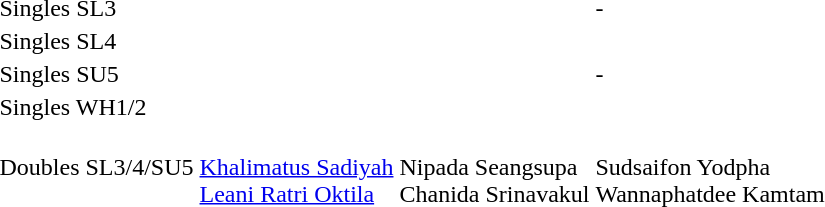<table>
<tr>
<td>Singles SL3</td>
<td></td>
<td></td>
<td>-</td>
</tr>
<tr>
<td rowspan=2>Singles SL4</td>
<td rowspan=2></td>
<td rowspan=2></td>
<td></td>
</tr>
<tr>
<td></td>
</tr>
<tr>
<td>Singles SU5</td>
<td></td>
<td></td>
<td>-</td>
</tr>
<tr>
<td>Singles WH1/2</td>
<td></td>
<td></td>
<td></td>
</tr>
<tr>
<td>Doubles SL3/4/SU5</td>
<td><br><a href='#'>Khalimatus Sadiyah</a><br><a href='#'>Leani Ratri Oktila</a></td>
<td><br>Nipada Seangsupa<br>Chanida Srinavakul</td>
<td><br>Sudsaifon Yodpha<br>Wannaphatdee Kamtam</td>
</tr>
</table>
